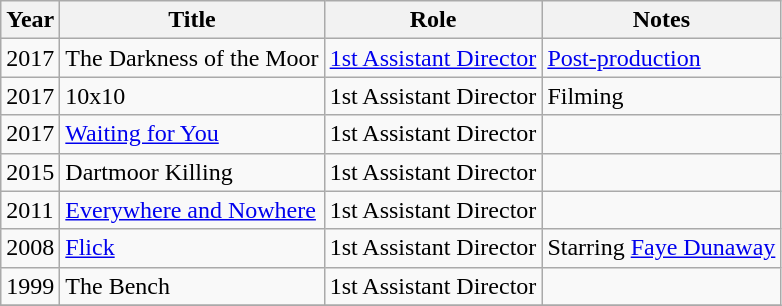<table class="wikitable">
<tr>
<th>Year</th>
<th>Title</th>
<th>Role</th>
<th>Notes</th>
</tr>
<tr>
<td>2017</td>
<td>The Darkness of the Moor</td>
<td><a href='#'>1st Assistant Director</a></td>
<td><a href='#'>Post-production</a></td>
</tr>
<tr>
<td>2017</td>
<td>10x10</td>
<td>1st Assistant Director</td>
<td>Filming</td>
</tr>
<tr>
<td>2017</td>
<td><a href='#'>Waiting for You</a></td>
<td>1st Assistant Director</td>
<td></td>
</tr>
<tr>
<td>2015</td>
<td>Dartmoor Killing</td>
<td>1st Assistant Director</td>
<td></td>
</tr>
<tr>
<td>2011</td>
<td><a href='#'>Everywhere and Nowhere</a></td>
<td>1st Assistant Director</td>
<td></td>
</tr>
<tr>
<td>2008</td>
<td><a href='#'>Flick</a></td>
<td>1st Assistant Director</td>
<td>Starring <a href='#'>Faye Dunaway</a></td>
</tr>
<tr>
<td>1999</td>
<td>The Bench</td>
<td>1st Assistant Director</td>
<td></td>
</tr>
<tr>
</tr>
</table>
